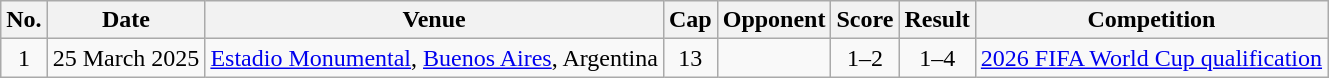<table class="wikitable sortable">
<tr>
<th scope="col">No.</th>
<th scope="col">Date</th>
<th scope="col">Venue</th>
<th scope="col">Cap</th>
<th scope="col">Opponent</th>
<th scope="col">Score</th>
<th scope="col">Result</th>
<th scope="col">Competition</th>
</tr>
<tr>
<td style="text-align: center;">1</td>
<td>25 March 2025</td>
<td><a href='#'>Estadio Monumental</a>, <a href='#'>Buenos Aires</a>, Argentina</td>
<td style="text-align: center;">13</td>
<td></td>
<td style="text-align: center;">1–2</td>
<td style="text-align: center;">1–4</td>
<td><a href='#'>2026 FIFA World Cup qualification</a></td>
</tr>
</table>
